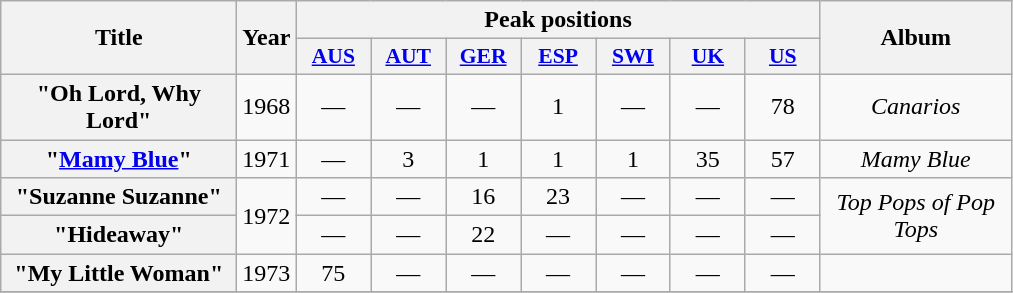<table class="wikitable plainrowheaders" style="text-align:center;">
<tr>
<th align="center" rowspan="2" width="150">Title</th>
<th align="center" rowspan="2" width="10">Year</th>
<th align="center" colspan="7" width="20">Peak positions</th>
<th align="center" rowspan="2" width="120">Album</th>
</tr>
<tr>
<th scope="col" style="width:3em;font-size:90%;"><a href='#'>AUS</a><br></th>
<th scope="col" style="width:3em;font-size:90%;"><a href='#'>AUT</a><br></th>
<th scope="col" style="width:3em;font-size:90%;"><a href='#'>GER</a><br></th>
<th scope="col" style="width:3em;font-size:90%;"><a href='#'>ESP</a><br></th>
<th scope="col" style="width:3em;font-size:90%;"><a href='#'>SWI</a><br></th>
<th scope="col" style="width:3em;font-size:90%;"><a href='#'>UK</a><br></th>
<th scope="col" style="width:3em;font-size:90%;"><a href='#'>US</a><br></th>
</tr>
<tr>
<th scope="row">"Oh Lord, Why Lord"</th>
<td>1968</td>
<td align="center">—</td>
<td align="center">—</td>
<td align="center">—</td>
<td align="center">1</td>
<td align="center">—</td>
<td align="center">—</td>
<td align="center">78</td>
<td><em>Canarios</em></td>
</tr>
<tr>
<th scope="row">"<a href='#'>Mamy Blue</a>" </th>
<td>1971</td>
<td align="center">—</td>
<td align="center">3</td>
<td align="center">1</td>
<td align="center">1</td>
<td align="center">1</td>
<td align="center">35</td>
<td align="center">57</td>
<td><em>Mamy Blue</em></td>
</tr>
<tr>
<th scope="row">"Suzanne Suzanne"</th>
<td rowspan=2>1972</td>
<td align="center">—</td>
<td align="center">—</td>
<td align="center">16</td>
<td align="center">23</td>
<td align="center">—</td>
<td align="center">—</td>
<td align="center">—</td>
<td rowspan=2><em>Top Pops of Pop Tops</em></td>
</tr>
<tr>
<th scope="row">"Hideaway"</th>
<td align="center">—</td>
<td align="center">—</td>
<td align="center">22</td>
<td align="center">—</td>
<td align="center">—</td>
<td align="center">—</td>
<td align="center">—</td>
</tr>
<tr>
<th scope="row">"My Little Woman"</th>
<td>1973</td>
<td align="center">75</td>
<td align="center">—</td>
<td align="center">—</td>
<td align="center">—</td>
<td align="center">—</td>
<td align="center">—</td>
<td align="center">—</td>
<td></td>
</tr>
<tr>
</tr>
</table>
